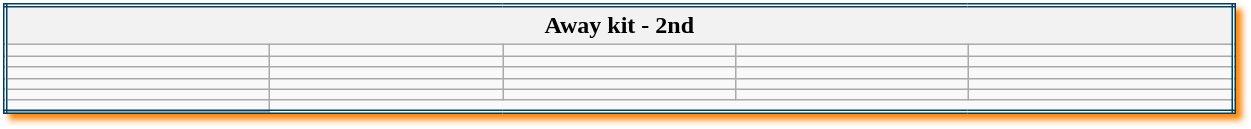<table class="wikitable mw-collapsible mw-collapsed" style="width:65%; border:double #004067; box-shadow: 4px 4px 4px #FF8709">
<tr>
<th colspan=5>Away kit - 2nd</th>
</tr>
<tr>
<td></td>
<td></td>
<td></td>
<td></td>
<td></td>
</tr>
<tr>
<td></td>
<td></td>
<td></td>
<td></td>
<td></td>
</tr>
<tr>
<td></td>
<td></td>
<td></td>
<td></td>
<td></td>
</tr>
<tr>
<td></td>
<td></td>
<td></td>
<td></td>
<td></td>
</tr>
<tr>
<td></td>
<td></td>
<td></td>
<td></td>
<td></td>
</tr>
<tr>
<td></td>
</tr>
<tr>
</tr>
</table>
